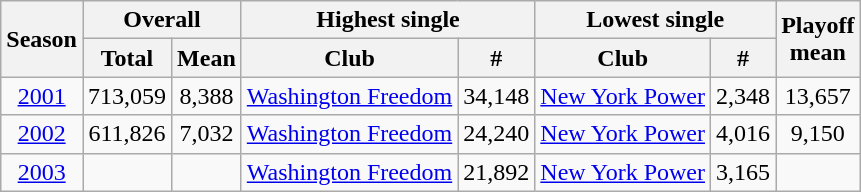<table class="wikitable" style="text-align:center;">
<tr>
<th rowspan=2>Season</th>
<th colspan=2>Overall</th>
<th colspan=2>Highest single</th>
<th colspan=2>Lowest single</th>
<th rowspan=2>Playoff <br> mean</th>
</tr>
<tr>
<th>Total</th>
<th>Mean</th>
<th>Club</th>
<th>#</th>
<th>Club</th>
<th>#</th>
</tr>
<tr>
<td><a href='#'>2001</a></td>
<td>713,059</td>
<td>8,388</td>
<td><a href='#'>Washington Freedom</a></td>
<td>34,148</td>
<td><a href='#'>New York Power</a></td>
<td>2,348</td>
<td>13,657</td>
</tr>
<tr>
<td><a href='#'>2002</a></td>
<td>611,826</td>
<td>7,032</td>
<td><a href='#'>Washington Freedom</a></td>
<td>24,240</td>
<td><a href='#'>New York Power</a></td>
<td>4,016</td>
<td>9,150</td>
</tr>
<tr>
<td><a href='#'>2003</a></td>
<td></td>
<td></td>
<td><a href='#'>Washington Freedom</a></td>
<td>21,892</td>
<td><a href='#'>New York Power</a></td>
<td>3,165</td>
<td></td>
</tr>
</table>
